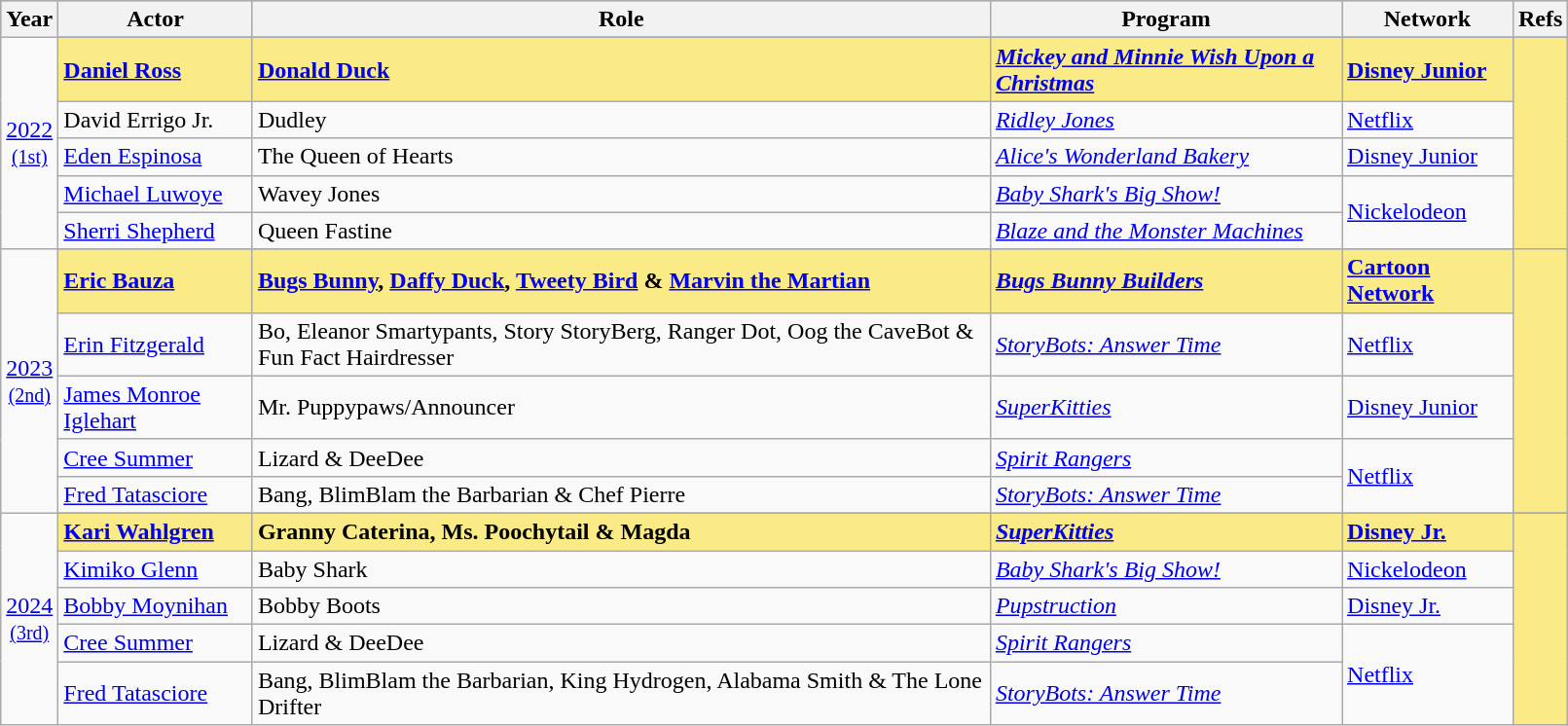<table class="wikitable"  width="85%">
<tr bgcolor="#bebebe">
<th>Year</th>
<th>Actor</th>
<th>Role</th>
<th>Program</th>
<th>Network</th>
<th>Refs</th>
</tr>
<tr>
<td rowspan=6 style="text-align:center"><a href='#'>2022</a><br><small><a href='#'>(1st)</a></small></td>
</tr>
<tr style="background:#FAEB86">
<td><strong><a href='#'>Daniel Ross</a></strong></td>
<td><strong><a href='#'>Donald Duck</a></strong></td>
<td><strong><em><a href='#'>Mickey and Minnie Wish Upon a Christmas</a></em></strong></td>
<td><strong><a href='#'>Disney Junior</a></strong></td>
<td rowspan=6 style="text-align:center"></td>
</tr>
<tr>
<td>David Errigo Jr.</td>
<td>Dudley</td>
<td><em><a href='#'>Ridley Jones</a></em></td>
<td><a href='#'>Netflix</a></td>
</tr>
<tr>
<td><a href='#'>Eden Espinosa</a></td>
<td>The Queen of Hearts</td>
<td><em><a href='#'>Alice's Wonderland Bakery</a></em></td>
<td><a href='#'>Disney Junior</a></td>
</tr>
<tr>
<td><a href='#'>Michael Luwoye</a></td>
<td>Wavey Jones</td>
<td><em><a href='#'>Baby Shark's Big Show!</a></em></td>
<td rowspan="2"><a href='#'>Nickelodeon</a></td>
</tr>
<tr>
<td><a href='#'>Sherri Shepherd</a></td>
<td>Queen Fastine</td>
<td><em><a href='#'>Blaze and the Monster Machines</a></em></td>
</tr>
<tr>
<td rowspan=6 style="text-align:center"><a href='#'>2023</a><br><small><a href='#'>(2nd)</a></small></td>
</tr>
<tr style="background:#FAEB86">
<td><strong><a href='#'>Eric Bauza</a></strong></td>
<td><strong><a href='#'>Bugs Bunny</a>, <a href='#'>Daffy Duck</a>, <a href='#'>Tweety Bird</a> & <a href='#'>Marvin the Martian</a></strong></td>
<td><strong><em><a href='#'>Bugs Bunny Builders</a></em></strong></td>
<td><strong><a href='#'>Cartoon Network</a></strong></td>
<td rowspan=5 style="text-align:center"></td>
</tr>
<tr>
<td><a href='#'>Erin Fitzgerald</a></td>
<td>Bo, Eleanor Smartypants, Story StoryBerg, Ranger Dot, Oog the CaveBot & Fun Fact Hairdresser</td>
<td><em><a href='#'>StoryBots: Answer Time</a></em></td>
<td><a href='#'>Netflix</a></td>
</tr>
<tr>
<td><a href='#'>James Monroe Iglehart</a></td>
<td>Mr. Puppypaws/Announcer</td>
<td><em><a href='#'>SuperKitties</a></em></td>
<td><a href='#'>Disney Junior</a></td>
</tr>
<tr>
<td><a href='#'>Cree Summer</a></td>
<td>Lizard & DeeDee</td>
<td><em><a href='#'>Spirit Rangers</a></em></td>
<td rowspan="2"><a href='#'>Netflix</a></td>
</tr>
<tr>
<td><a href='#'>Fred Tatasciore</a></td>
<td>Bang, BlimBlam the Barbarian & Chef Pierre</td>
<td><em><a href='#'>StoryBots: Answer Time</a></em></td>
</tr>
<tr>
<td rowspan=6 style="text-align:center"><a href='#'>2024</a><br><small><a href='#'>(3rd)</a></small></td>
</tr>
<tr style="background:#FAEB86">
<td><strong><a href='#'>Kari Wahlgren</a></strong></td>
<td><strong>Granny Caterina, Ms. Poochytail & Magda</strong></td>
<td><strong><em><a href='#'>SuperKitties</a></em></strong></td>
<td><strong><a href='#'>Disney Jr.</a></strong></td>
<td rowspan=5 style="text-align:center"></td>
</tr>
<tr>
<td><a href='#'>Kimiko Glenn</a></td>
<td>Baby Shark</td>
<td><em><a href='#'>Baby Shark's Big Show!</a></em></td>
<td><a href='#'>Nickelodeon</a></td>
</tr>
<tr>
<td><a href='#'>Bobby Moynihan</a></td>
<td>Bobby Boots</td>
<td><em><a href='#'>Pupstruction</a></em></td>
<td><a href='#'>Disney Jr.</a></td>
</tr>
<tr>
<td><a href='#'>Cree Summer</a></td>
<td>Lizard & DeeDee</td>
<td><em><a href='#'>Spirit Rangers</a></em></td>
<td rowspan="2"><a href='#'>Netflix</a></td>
</tr>
<tr>
<td><a href='#'>Fred Tatasciore</a></td>
<td>Bang, BlimBlam the Barbarian, King Hydrogen, Alabama Smith & The Lone Drifter</td>
<td><em><a href='#'>StoryBots: Answer Time</a></em></td>
</tr>
</table>
